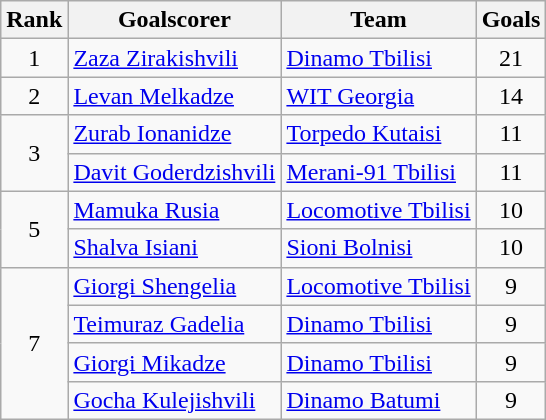<table class="wikitable">
<tr>
<th>Rank</th>
<th>Goalscorer</th>
<th>Team</th>
<th>Goals</th>
</tr>
<tr>
<td align="center">1</td>
<td> <a href='#'>Zaza Zirakishvili</a></td>
<td><a href='#'>Dinamo Tbilisi</a></td>
<td align="center">21</td>
</tr>
<tr>
<td align="center">2</td>
<td> <a href='#'>Levan Melkadze</a></td>
<td><a href='#'>WIT Georgia</a></td>
<td align="center">14</td>
</tr>
<tr>
<td rowspan=2 align="center">3</td>
<td> <a href='#'>Zurab Ionanidze</a></td>
<td><a href='#'>Torpedo Kutaisi</a></td>
<td align="center">11</td>
</tr>
<tr>
<td> <a href='#'>Davit Goderdzishvili</a></td>
<td><a href='#'>Merani-91 Tbilisi</a></td>
<td align="center">11</td>
</tr>
<tr>
<td rowspan=2 align="center">5</td>
<td> <a href='#'>Mamuka Rusia</a></td>
<td><a href='#'>Locomotive Tbilisi</a></td>
<td align="center">10</td>
</tr>
<tr>
<td> <a href='#'>Shalva Isiani</a></td>
<td><a href='#'>Sioni Bolnisi</a></td>
<td align="center">10</td>
</tr>
<tr>
<td rowspan=4 align="center">7</td>
<td> <a href='#'>Giorgi Shengelia</a></td>
<td><a href='#'>Locomotive Tbilisi</a></td>
<td align="center">9</td>
</tr>
<tr>
<td> <a href='#'>Teimuraz Gadelia</a></td>
<td><a href='#'>Dinamo Tbilisi</a></td>
<td align="center">9</td>
</tr>
<tr>
<td> <a href='#'>Giorgi Mikadze</a></td>
<td><a href='#'>Dinamo Tbilisi</a></td>
<td align="center">9</td>
</tr>
<tr>
<td> <a href='#'>Gocha Kulejishvili</a></td>
<td><a href='#'>Dinamo Batumi</a></td>
<td align="center">9</td>
</tr>
</table>
